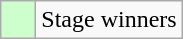<table class="wikitable">
<tr>
<td style="background:#ccffcc;">    </td>
<td>Stage winners</td>
</tr>
</table>
